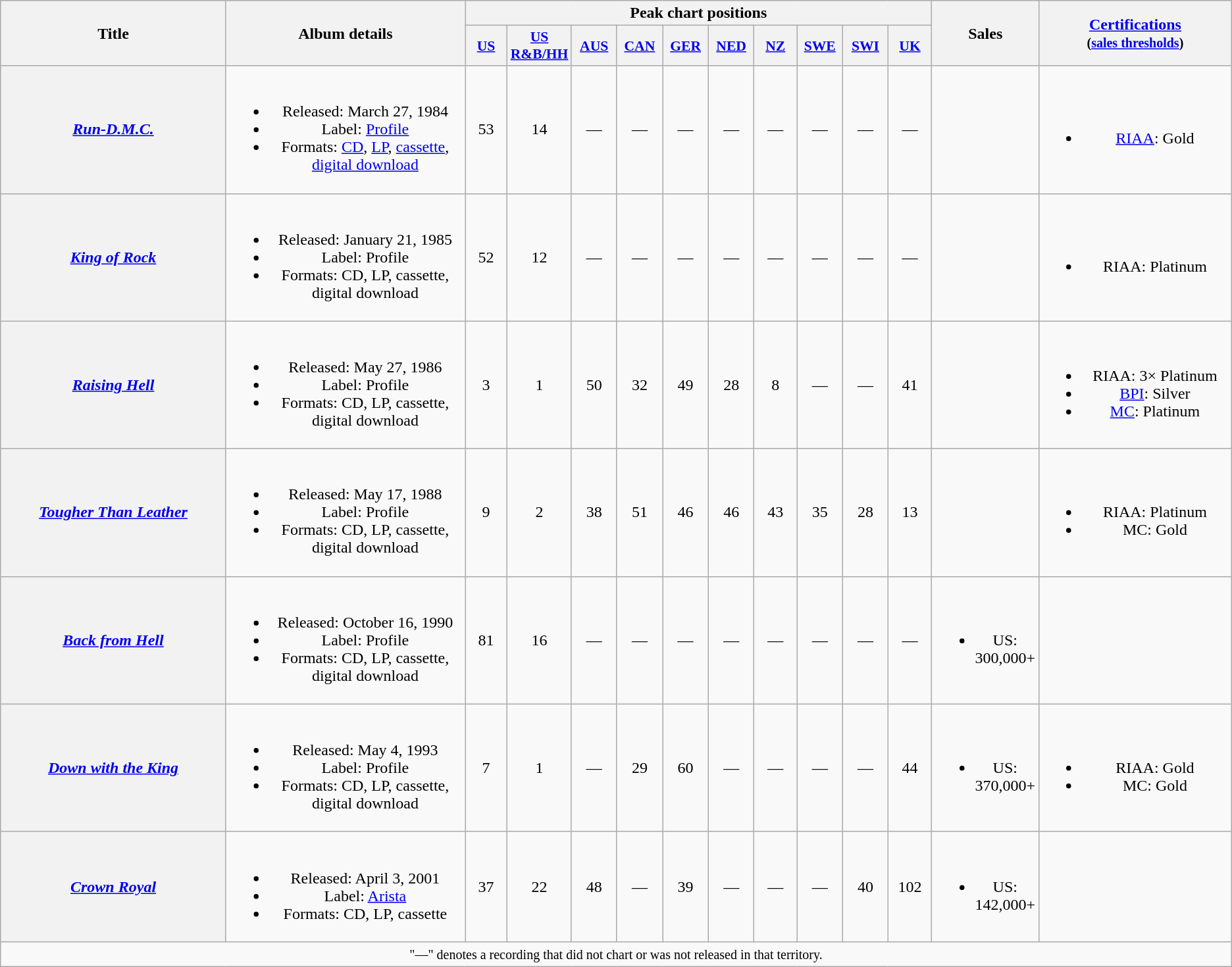<table class="wikitable plainrowheaders" style="text-align:center;">
<tr>
<th scope="col" rowspan="2" style="width:18em;">Title</th>
<th scope="col" rowspan="2" style="width:18em;">Album details</th>
<th scope="col" colspan="10">Peak chart positions</th>
<th rowspan="2">Sales</th>
<th rowspan="2" style="width:14em;"><a href='#'>Certifications</a><br><small>(<a href='#'>sales thresholds</a>)</small></th>
</tr>
<tr>
<th scope="col" style="width:3em;font-size:90%;"><a href='#'>US</a><br></th>
<th scope="col" style="width:3em;font-size:90%;"><a href='#'>US<br>R&B/HH</a><br></th>
<th scope="col" style="width:3em;font-size:90%;"><a href='#'>AUS</a><br></th>
<th scope="col" style="width:3em;font-size:90%;"><a href='#'>CAN</a><br></th>
<th scope="col" style="width:3em;font-size:90%;"><a href='#'>GER</a><br></th>
<th scope="col" style="width:3em;font-size:90%;"><a href='#'>NED</a><br></th>
<th scope="col" style="width:3em;font-size:90%;"><a href='#'>NZ</a><br></th>
<th scope="col" style="width:3em;font-size:90%;"><a href='#'>SWE</a><br></th>
<th scope="col" style="width:3em;font-size:90%;"><a href='#'>SWI</a><br></th>
<th scope="col" style="width:3em;font-size:90%;"><a href='#'>UK</a><br></th>
</tr>
<tr>
<th scope="row"><em><a href='#'>Run-D.M.C.</a></em></th>
<td><br><ul><li>Released: March 27, 1984</li><li>Label: <a href='#'>Profile</a></li><li>Formats: <a href='#'>CD</a>, <a href='#'>LP</a>, <a href='#'>cassette</a>, <a href='#'>digital download</a></li></ul></td>
<td>53</td>
<td>14</td>
<td>—</td>
<td>—</td>
<td>—</td>
<td>—</td>
<td>—</td>
<td>—</td>
<td>—</td>
<td>—</td>
<td></td>
<td><br><ul><li><a href='#'>RIAA</a>: Gold</li></ul></td>
</tr>
<tr>
<th scope="row"><em><a href='#'>King of Rock</a></em></th>
<td><br><ul><li>Released: January 21, 1985</li><li>Label: Profile</li><li>Formats: CD, LP, cassette, digital download</li></ul></td>
<td>52</td>
<td>12</td>
<td>—</td>
<td>—</td>
<td>—</td>
<td>—</td>
<td>—</td>
<td>—</td>
<td>—</td>
<td>—</td>
<td></td>
<td><br><ul><li>RIAA: Platinum</li></ul></td>
</tr>
<tr>
<th scope="row"><em><a href='#'>Raising Hell</a></em></th>
<td><br><ul><li>Released: May 27, 1986</li><li>Label: Profile</li><li>Formats: CD, LP, cassette, digital download</li></ul></td>
<td>3</td>
<td>1</td>
<td>50</td>
<td>32</td>
<td>49</td>
<td>28</td>
<td>8</td>
<td>—</td>
<td>—</td>
<td>41</td>
<td></td>
<td><br><ul><li>RIAA: 3× Platinum</li><li><a href='#'>BPI</a>: Silver</li><li><a href='#'>MC</a>: Platinum</li></ul></td>
</tr>
<tr>
<th scope="row"><em><a href='#'>Tougher Than Leather</a></em></th>
<td><br><ul><li>Released: May 17, 1988</li><li>Label: Profile</li><li>Formats: CD, LP, cassette, digital download</li></ul></td>
<td>9</td>
<td>2</td>
<td>38</td>
<td>51</td>
<td>46</td>
<td>46</td>
<td>43</td>
<td>35</td>
<td>28</td>
<td>13</td>
<td></td>
<td><br><ul><li>RIAA: Platinum</li><li>MC: Gold</li></ul></td>
</tr>
<tr>
<th scope="row"><em><a href='#'>Back from Hell</a></em></th>
<td><br><ul><li>Released: October 16, 1990</li><li>Label: Profile</li><li>Formats: CD, LP, cassette, digital download</li></ul></td>
<td>81</td>
<td>16</td>
<td>—</td>
<td>—</td>
<td>—</td>
<td>—</td>
<td>—</td>
<td>—</td>
<td>—</td>
<td>—</td>
<td><br><ul><li>US: 300,000+</li></ul></td>
<td></td>
</tr>
<tr>
<th scope="row"><em><a href='#'>Down with the King</a></em></th>
<td><br><ul><li>Released: May 4, 1993</li><li>Label: Profile</li><li>Formats: CD, LP, cassette, digital download</li></ul></td>
<td>7</td>
<td>1</td>
<td>—</td>
<td>29</td>
<td>60</td>
<td>—</td>
<td>—</td>
<td>—</td>
<td>—</td>
<td>44</td>
<td><br><ul><li>US: 370,000+</li></ul></td>
<td><br><ul><li>RIAA: Gold</li><li>MC: Gold</li></ul></td>
</tr>
<tr>
<th scope="row"><em><a href='#'>Crown Royal</a></em></th>
<td><br><ul><li>Released: April 3, 2001</li><li>Label: <a href='#'>Arista</a></li><li>Formats: CD, LP, cassette</li></ul></td>
<td>37</td>
<td>22</td>
<td>48</td>
<td>—</td>
<td>39</td>
<td>—</td>
<td>—</td>
<td>—</td>
<td>40</td>
<td>102</td>
<td><br><ul><li>US: 142,000+</li></ul></td>
<td></td>
</tr>
<tr>
<td colspan="21" align="center"><small>"—" denotes a recording that did not chart or was not released in that territory.</small></td>
</tr>
</table>
